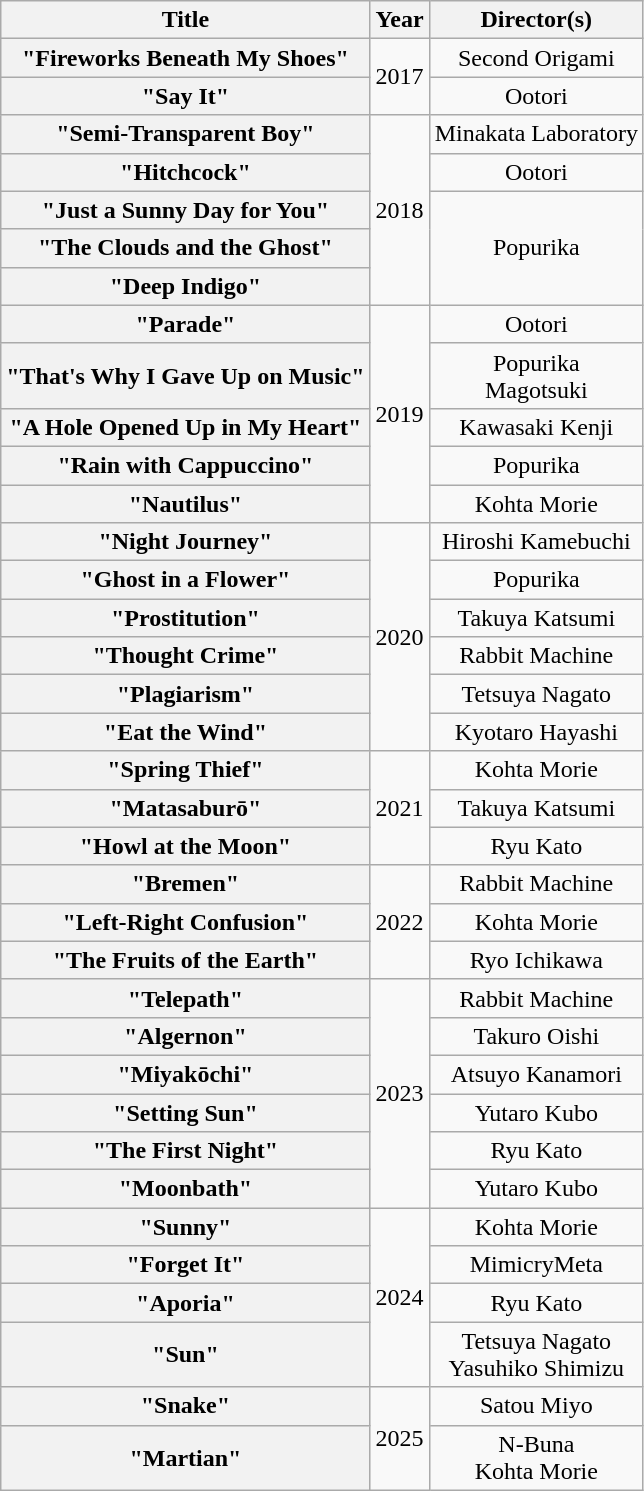<table class="wikitable plainrowheaders" style="text-align:center">
<tr>
<th scope="col">Title</th>
<th scope="col">Year</th>
<th scope="col">Director(s)</th>
</tr>
<tr>
<th scope="row">"Fireworks Beneath My Shoes"</th>
<td rowspan="2">2017</td>
<td>Second Origami</td>
</tr>
<tr>
<th scope="row">"Say It"</th>
<td>Ootori</td>
</tr>
<tr>
<th scope="row">"Semi-Transparent Boy"</th>
<td rowspan="5">2018</td>
<td>Minakata Laboratory</td>
</tr>
<tr>
<th scope="row">"Hitchcock"</th>
<td>Ootori</td>
</tr>
<tr>
<th scope="row">"Just a Sunny Day for You"</th>
<td rowspan="3">Popurika</td>
</tr>
<tr>
<th scope="row">"The Clouds and the Ghost"</th>
</tr>
<tr>
<th scope="row">"Deep Indigo"</th>
</tr>
<tr>
<th scope="row">"Parade"</th>
<td rowspan="5">2019</td>
<td>Ootori</td>
</tr>
<tr>
<th scope="row">"That's Why I Gave Up on Music"</th>
<td>Popurika<br>Magotsuki</td>
</tr>
<tr>
<th scope="row">"A Hole Opened Up in My Heart"</th>
<td>Kawasaki Kenji</td>
</tr>
<tr>
<th scope="row">"Rain with Cappuccino"</th>
<td>Popurika</td>
</tr>
<tr>
<th scope="row">"Nautilus"</th>
<td>Kohta Morie</td>
</tr>
<tr>
<th scope="row">"Night Journey"</th>
<td rowspan="6">2020</td>
<td>Hiroshi Kamebuchi</td>
</tr>
<tr>
<th scope="row">"Ghost in a Flower"</th>
<td>Popurika</td>
</tr>
<tr>
<th scope="row">"Prostitution"</th>
<td>Takuya Katsumi</td>
</tr>
<tr>
<th scope="row">"Thought Crime"</th>
<td>Rabbit Machine</td>
</tr>
<tr>
<th scope="row">"Plagiarism"</th>
<td>Tetsuya Nagato</td>
</tr>
<tr>
<th scope="row">"Eat the Wind"</th>
<td>Kyotaro Hayashi</td>
</tr>
<tr>
<th scope="row">"Spring Thief"</th>
<td rowspan="3">2021</td>
<td>Kohta Morie</td>
</tr>
<tr>
<th scope="row">"Matasaburō"</th>
<td>Takuya Katsumi</td>
</tr>
<tr>
<th scope="row">"Howl at the Moon"</th>
<td>Ryu Kato</td>
</tr>
<tr>
<th scope="row">"Bremen"</th>
<td rowspan="3">2022</td>
<td>Rabbit Machine</td>
</tr>
<tr>
<th scope="row">"Left-Right Confusion"</th>
<td>Kohta Morie</td>
</tr>
<tr>
<th scope="row">"The Fruits of the Earth"</th>
<td>Ryo Ichikawa</td>
</tr>
<tr>
<th scope="row">"Telepath"</th>
<td rowspan="6">2023</td>
<td>Rabbit Machine</td>
</tr>
<tr>
<th scope="row">"Algernon"</th>
<td>Takuro Oishi</td>
</tr>
<tr>
<th scope="row">"Miyakōchi"</th>
<td>Atsuyo Kanamori</td>
</tr>
<tr>
<th scope="row">"Setting Sun"</th>
<td>Yutaro Kubo</td>
</tr>
<tr>
<th scope="row">"The First Night"</th>
<td>Ryu Kato</td>
</tr>
<tr>
<th scope="row">"Moonbath"</th>
<td>Yutaro Kubo</td>
</tr>
<tr>
<th scope="row">"Sunny"</th>
<td rowspan="4">2024</td>
<td>Kohta Morie</td>
</tr>
<tr>
<th scope="row">"Forget It"</th>
<td>MimicryMeta</td>
</tr>
<tr>
<th scope="row">"Aporia"</th>
<td>Ryu Kato</td>
</tr>
<tr>
<th scope="row">"Sun"</th>
<td>Tetsuya Nagato<br>Yasuhiko Shimizu</td>
</tr>
<tr>
<th scope="row">"Snake"</th>
<td rowspan="2">2025</td>
<td>Satou Miyo</td>
</tr>
<tr>
<th scope="row">"Martian"</th>
<td>N-Buna<br>Kohta Morie</td>
</tr>
</table>
